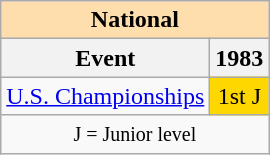<table class="wikitable" style="text-align:center">
<tr>
<th style="background-color: #ffdead; " colspan=2 align=center>National</th>
</tr>
<tr>
<th>Event</th>
<th>1983</th>
</tr>
<tr>
<td align=left><a href='#'>U.S. Championships</a></td>
<td bgcolor=gold>1st J</td>
</tr>
<tr>
<td colspan=2 align=center><small> J = Junior level </small></td>
</tr>
</table>
